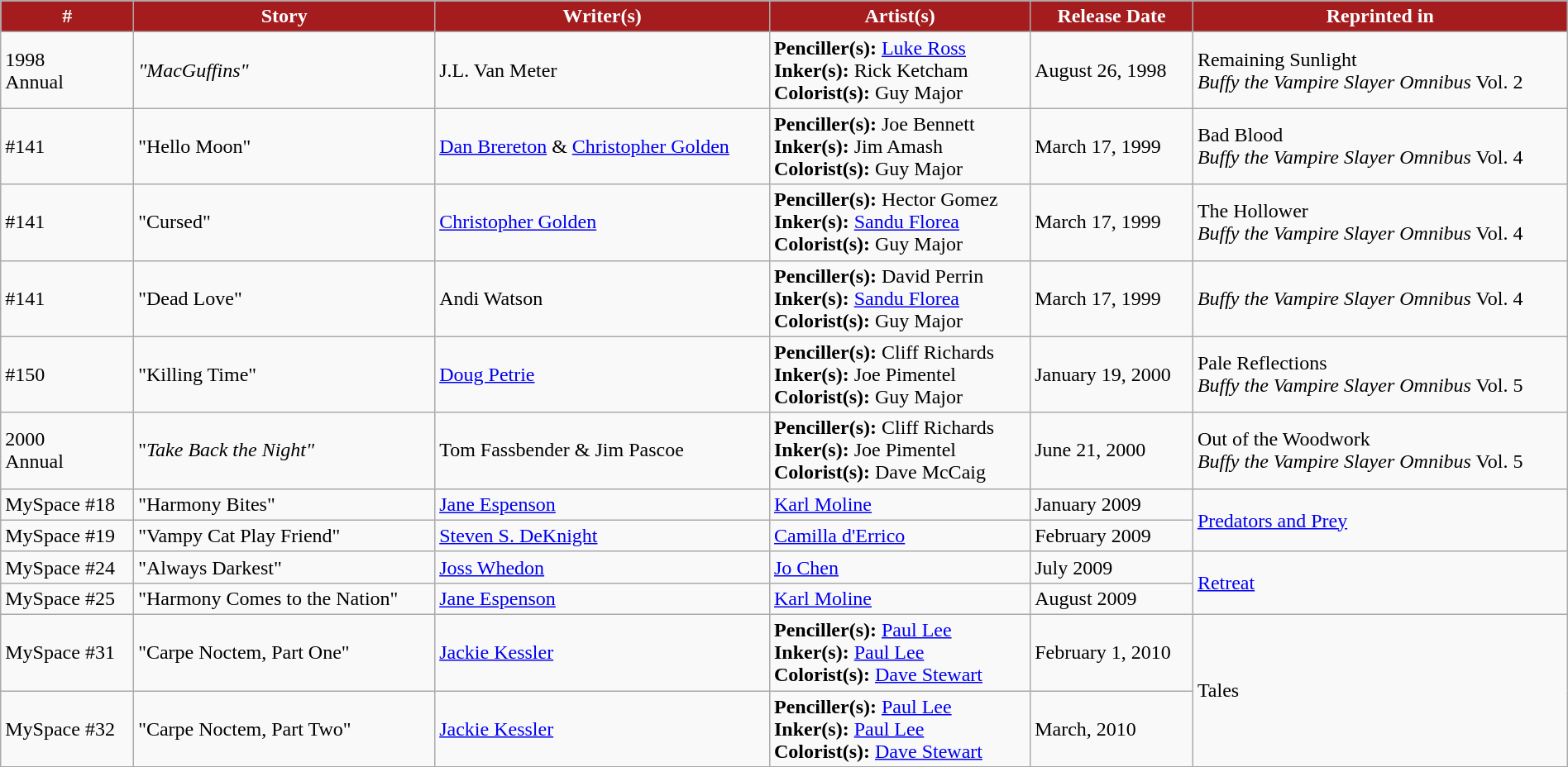<table style="width: 100%;" class="wikitable">
<tr>
<th style="background: #A41C1E; color: white;">#</th>
<th style="background: #A41C1E; color: white;">Story</th>
<th style="background: #A41C1E; color: white;">Writer(s)</th>
<th style="background: #A41C1E; color: white;">Artist(s)</th>
<th style="background: #A41C1E; color: white;">Release Date</th>
<th style="background: #A41C1E; color: white;">Reprinted in</th>
</tr>
<tr>
<td>1998<br>Annual</td>
<td><em>"MacGuffins"</em></td>
<td>J.L. Van Meter</td>
<td><strong>Penciller(s):</strong> <a href='#'>Luke Ross</a><br><strong>Inker(s):</strong> Rick Ketcham<br><strong>Colorist(s):</strong> Guy Major</td>
<td>August 26, 1998</td>
<td>Remaining Sunlight<br><em>Buffy the Vampire Slayer Omnibus</em> Vol. 2</td>
</tr>
<tr>
<td>#141</td>
<td>"Hello Moon"</td>
<td><a href='#'>Dan Brereton</a> & <a href='#'>Christopher Golden</a></td>
<td><strong>Penciller(s):</strong> Joe Bennett<br><strong>Inker(s):</strong> Jim Amash<br><strong>Colorist(s):</strong> Guy Major</td>
<td>March 17, 1999</td>
<td>Bad Blood<br><em>Buffy the Vampire Slayer Omnibus</em> Vol. 4</td>
</tr>
<tr>
<td>#141</td>
<td>"Cursed"</td>
<td><a href='#'>Christopher Golden</a></td>
<td><strong>Penciller(s):</strong> Hector Gomez<br><strong>Inker(s):</strong> <a href='#'>Sandu Florea</a><br><strong>Colorist(s):</strong> Guy Major</td>
<td>March 17, 1999</td>
<td>The Hollower<br><em>Buffy the Vampire Slayer Omnibus</em> Vol. 4</td>
</tr>
<tr>
<td>#141</td>
<td>"Dead Love"</td>
<td>Andi Watson</td>
<td><strong>Penciller(s):</strong> David Perrin<br><strong>Inker(s):</strong> <a href='#'>Sandu Florea</a><br><strong>Colorist(s):</strong> Guy Major</td>
<td>March 17, 1999</td>
<td><em>Buffy the Vampire Slayer Omnibus</em> Vol. 4</td>
</tr>
<tr>
<td>#150</td>
<td>"Killing Time"</td>
<td><a href='#'>Doug Petrie</a></td>
<td><strong>Penciller(s):</strong> Cliff Richards<br><strong>Inker(s):</strong> Joe Pimentel<br><strong>Colorist(s):</strong> Guy Major</td>
<td>January 19, 2000</td>
<td>Pale Reflections<br><em>Buffy the Vampire Slayer Omnibus</em> Vol. 5</td>
</tr>
<tr>
<td>2000<br>Annual</td>
<td>"<em>Take Back the Night"</em></td>
<td>Tom Fassbender & Jim Pascoe</td>
<td><strong>Penciller(s):</strong> Cliff Richards<br><strong>Inker(s):</strong> Joe Pimentel<br><strong>Colorist(s):</strong> Dave McCaig</td>
<td>June 21, 2000</td>
<td>Out of the Woodwork<br><em>Buffy the Vampire Slayer Omnibus</em> Vol. 5</td>
</tr>
<tr>
<td>MySpace #18</td>
<td>"Harmony Bites"</td>
<td><a href='#'>Jane Espenson</a></td>
<td><a href='#'>Karl Moline</a></td>
<td>January 2009</td>
<td rowspan="2"><a href='#'>Predators and Prey</a></td>
</tr>
<tr>
<td>MySpace #19</td>
<td>"Vampy Cat Play Friend"</td>
<td><a href='#'>Steven S. DeKnight</a></td>
<td><a href='#'>Camilla d'Errico</a></td>
<td>February 2009</td>
</tr>
<tr>
<td>MySpace #24</td>
<td>"Always Darkest"</td>
<td><a href='#'>Joss Whedon</a></td>
<td><a href='#'>Jo Chen</a></td>
<td>July 2009</td>
<td rowspan="2"><a href='#'>Retreat</a></td>
</tr>
<tr>
<td>MySpace #25</td>
<td>"Harmony Comes to the Nation"</td>
<td><a href='#'>Jane Espenson</a></td>
<td><a href='#'>Karl Moline</a></td>
<td>August 2009</td>
</tr>
<tr>
<td>MySpace #31</td>
<td>"Carpe Noctem, Part One"</td>
<td><a href='#'>Jackie Kessler</a></td>
<td><strong>Penciller(s):</strong> <a href='#'>Paul Lee</a><br><strong>Inker(s):</strong> <a href='#'>Paul Lee</a><br><strong>Colorist(s):</strong> <a href='#'>Dave Stewart</a></td>
<td>February 1, 2010</td>
<td rowspan="2">Tales</td>
</tr>
<tr>
<td>MySpace #32</td>
<td>"Carpe Noctem, Part Two"</td>
<td><a href='#'>Jackie Kessler</a></td>
<td><strong>Penciller(s):</strong> <a href='#'>Paul Lee</a><br><strong>Inker(s):</strong> <a href='#'>Paul Lee</a><br><strong>Colorist(s):</strong> <a href='#'>Dave Stewart</a></td>
<td>March, 2010</td>
</tr>
</table>
